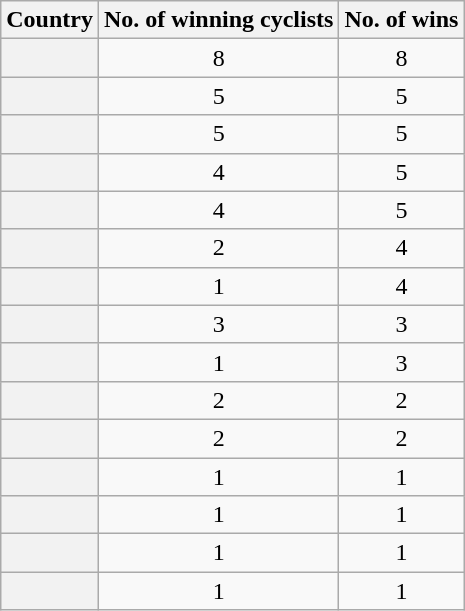<table class="sortable plainrowheaders wikitable">
<tr>
<th scope=col>Country</th>
<th scope=col>No. of winning cyclists</th>
<th scope=col>No. of wins</th>
</tr>
<tr>
<th scope=row></th>
<td align=center>8</td>
<td align=center>8</td>
</tr>
<tr>
<th scope=row></th>
<td align=center>5</td>
<td align=center>5</td>
</tr>
<tr>
<th scope=row></th>
<td align=center>5</td>
<td align=center>5</td>
</tr>
<tr>
<th scope=row></th>
<td align=center>4</td>
<td align=center>5</td>
</tr>
<tr>
<th scope=row></th>
<td align=center>4</td>
<td align=center>5</td>
</tr>
<tr>
<th scope=row></th>
<td align=center>2</td>
<td align=center>4</td>
</tr>
<tr>
<th scope=row></th>
<td align=center>1</td>
<td align=center>4</td>
</tr>
<tr>
<th scope=row></th>
<td align=center>3</td>
<td align=center>3</td>
</tr>
<tr>
<th scope=row></th>
<td align=center>1</td>
<td align=center>3</td>
</tr>
<tr>
<th scope=row></th>
<td align=center>2</td>
<td align=center>2</td>
</tr>
<tr>
<th scope=row></th>
<td align=center>2</td>
<td align=center>2</td>
</tr>
<tr>
<th scope=row></th>
<td align=center>1</td>
<td align=center>1</td>
</tr>
<tr>
<th scope=row></th>
<td align=center>1</td>
<td align=center>1</td>
</tr>
<tr>
<th scope=row></th>
<td align=center>1</td>
<td align=center>1</td>
</tr>
<tr>
<th scope=row></th>
<td align=center>1</td>
<td align=center>1</td>
</tr>
</table>
